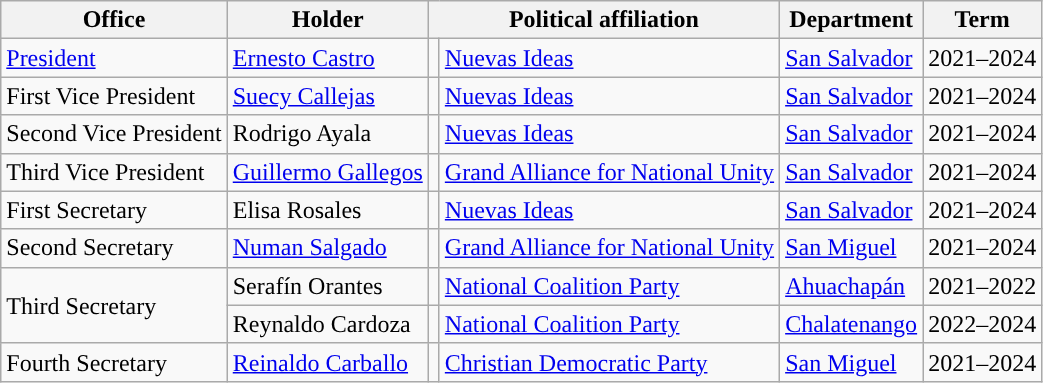<table class="wikitable">
<tr>
<th>Office</th>
<th>Holder</th>
<th colspan="2">Political affiliation</th>
<th>Department</th>
<th>Term</th>
</tr>
<tr>
<td><a href='#'>President</a></td>
<td><a href='#'>Ernesto Castro</a></td>
<td style="background:"></td>
<td><a href='#'>Nuevas Ideas</a></td>
<td><a href='#'>San Salvador</a></td>
<td>2021–2024</td>
</tr>
<tr>
<td>First Vice President</td>
<td><a href='#'>Suecy Callejas</a></td>
<td style="background:"></td>
<td><a href='#'>Nuevas Ideas</a></td>
<td><a href='#'>San Salvador</a></td>
<td>2021–2024</td>
</tr>
<tr>
<td>Second Vice President</td>
<td>Rodrigo Ayala</td>
<td style="background:"></td>
<td><a href='#'>Nuevas Ideas</a></td>
<td><a href='#'>San Salvador</a></td>
<td>2021–2024</td>
</tr>
<tr>
<td>Third Vice President</td>
<td><a href='#'>Guillermo Gallegos</a></td>
<td style="background:"></td>
<td><a href='#'>Grand Alliance for National Unity</a></td>
<td><a href='#'>San Salvador</a></td>
<td>2021–2024</td>
</tr>
<tr>
<td>First Secretary</td>
<td>Elisa Rosales</td>
<td style="background:"></td>
<td><a href='#'>Nuevas Ideas</a></td>
<td><a href='#'>San Salvador</a></td>
<td>2021–2024</td>
</tr>
<tr>
<td>Second Secretary</td>
<td><a href='#'>Numan Salgado</a></td>
<td style="background:"></td>
<td><a href='#'>Grand Alliance for National Unity</a></td>
<td><a href='#'>San Miguel</a></td>
<td>2021–2024</td>
</tr>
<tr>
<td rowspan="2">Third Secretary</td>
<td>Serafín Orantes</td>
<td style="background:"></td>
<td><a href='#'>National Coalition Party</a></td>
<td><a href='#'>Ahuachapán</a></td>
<td>2021–2022</td>
</tr>
<tr>
<td>Reynaldo Cardoza</td>
<td style="background:"></td>
<td><a href='#'>National Coalition Party</a></td>
<td><a href='#'>Chalatenango</a></td>
<td>2022–2024</td>
</tr>
<tr>
<td>Fourth Secretary</td>
<td><a href='#'>Reinaldo Carballo</a></td>
<td style="background:"></td>
<td><a href='#'>Christian Democratic Party</a></td>
<td><a href='#'>San Miguel</a></td>
<td>2021–2024</td>
</tr>
</table>
